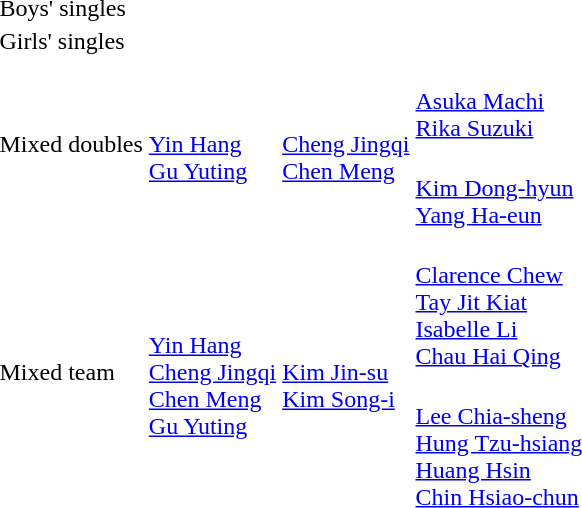<table>
<tr>
<td rowspan=2>Boys' singles</td>
<td rowspan=2></td>
<td rowspan=2></td>
<td></td>
</tr>
<tr>
<td></td>
</tr>
<tr>
<td rowspan=2>Girls' singles</td>
<td rowspan=2></td>
<td rowspan=2></td>
<td></td>
</tr>
<tr>
<td></td>
</tr>
<tr>
<td rowspan=2>Mixed doubles</td>
<td rowspan=2><br><a href='#'>Yin Hang</a><br><a href='#'>Gu Yuting</a></td>
<td rowspan=2><br><a href='#'>Cheng Jingqi</a><br><a href='#'>Chen Meng</a></td>
<td><br><a href='#'>Asuka Machi</a><br><a href='#'>Rika Suzuki</a></td>
</tr>
<tr>
<td><br><a href='#'>Kim Dong-hyun</a><br><a href='#'>Yang Ha-eun</a></td>
</tr>
<tr>
<td rowspan=2>Mixed team</td>
<td rowspan=2><br><a href='#'>Yin Hang</a><br><a href='#'>Cheng Jingqi</a><br><a href='#'>Chen Meng</a><br><a href='#'>Gu Yuting</a></td>
<td rowspan=2><br><a href='#'>Kim Jin-su</a><br><a href='#'>Kim Song-i</a></td>
<td><br><a href='#'>Clarence Chew</a><br><a href='#'>Tay Jit Kiat</a><br><a href='#'>Isabelle Li</a><br><a href='#'>Chau Hai Qing</a></td>
</tr>
<tr>
<td><br><a href='#'>Lee Chia-sheng</a><br><a href='#'>Hung Tzu-hsiang</a><br><a href='#'>Huang Hsin</a><br><a href='#'>Chin Hsiao-chun</a></td>
</tr>
</table>
